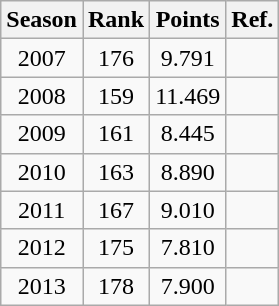<table class="wikitable plainrowheaders sortable" style="text-align:center">
<tr>
<th>Season</th>
<th>Rank</th>
<th>Points</th>
<th>Ref.</th>
</tr>
<tr>
<td>2007</td>
<td>176 </td>
<td>9.791</td>
<td></td>
</tr>
<tr>
<td>2008</td>
<td>159 </td>
<td>11.469</td>
<td></td>
</tr>
<tr>
<td>2009</td>
<td>161 </td>
<td>8.445</td>
<td></td>
</tr>
<tr>
<td>2010</td>
<td>163 </td>
<td>8.890</td>
<td></td>
</tr>
<tr>
<td>2011</td>
<td>167 </td>
<td>9.010</td>
<td></td>
</tr>
<tr>
<td>2012</td>
<td>175 </td>
<td>7.810</td>
<td></td>
</tr>
<tr>
<td>2013</td>
<td>178 </td>
<td>7.900</td>
<td></td>
</tr>
</table>
